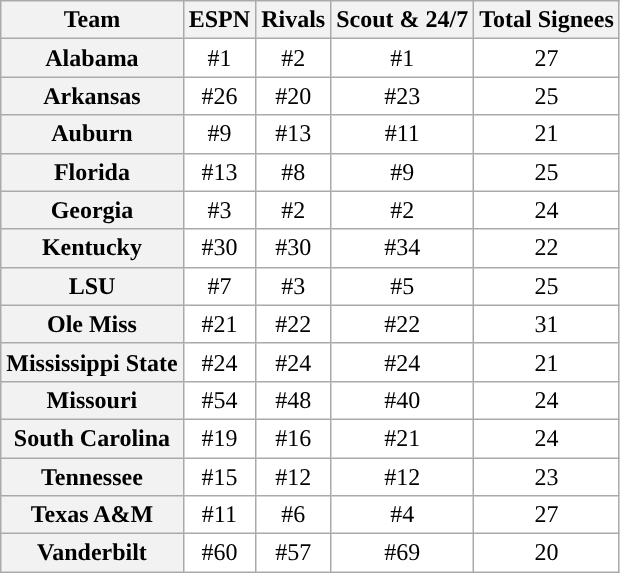<table class="wikitable">
<tr>
<th>Team</th>
<th>ESPN</th>
<th>Rivals</th>
<th>Scout & 24/7 </th>
<th>Total Signees</th>
</tr>
<tr>
<th>Alabama</th>
<td style="text-align:center; background:white">#1</td>
<td style="text-align:center; background:white">#2</td>
<td style="text-align:center; background:white">#1</td>
<td style="text-align:center; background:white">27</td>
</tr>
<tr>
<th>Arkansas</th>
<td style="text-align:center; background:white">#26</td>
<td style="text-align:center; background:white">#20</td>
<td style="text-align:center; background:white">#23</td>
<td style="text-align:center; background:white">25</td>
</tr>
<tr>
<th>Auburn</th>
<td style="text-align:center; background:white">#9</td>
<td style="text-align:center; background:white">#13</td>
<td style="text-align:center; background:white">#11</td>
<td style="text-align:center; background:white">21</td>
</tr>
<tr>
<th>Florida</th>
<td style="text-align:center; background:white">#13</td>
<td style="text-align:center; background:white">#8</td>
<td style="text-align:center; background:white">#9</td>
<td style="text-align:center; background:white">25</td>
</tr>
<tr>
<th>Georgia</th>
<td style="text-align:center; background:white">#3</td>
<td style="text-align:center; background:white">#2</td>
<td style="text-align:center; background:white">#2</td>
<td style="text-align:center; background:white">24</td>
</tr>
<tr>
<th>Kentucky</th>
<td style="text-align:center; background:white">#30</td>
<td style="text-align:center; background:white">#30</td>
<td style="text-align:center; background:white">#34</td>
<td style="text-align:center; background:white">22</td>
</tr>
<tr>
<th>LSU</th>
<td style="text-align:center; background:white">#7</td>
<td style="text-align:center; background:white">#3</td>
<td style="text-align:center; background:white">#5</td>
<td style="text-align:center; background:white">25</td>
</tr>
<tr>
<th>Ole Miss</th>
<td style="text-align:center; background:white">#21</td>
<td style="text-align:center; background:white">#22</td>
<td style="text-align:center; background:white">#22</td>
<td style="text-align:center; background:white">31</td>
</tr>
<tr>
<th>Mississippi State</th>
<td style="text-align:center; background:white">#24</td>
<td style="text-align:center; background:white">#24</td>
<td style="text-align:center; background:white">#24</td>
<td style="text-align:center; background:white">21</td>
</tr>
<tr>
<th>Missouri</th>
<td style="text-align:center; background:white">#54</td>
<td style="text-align:center; background:white">#48</td>
<td style="text-align:center; background:white">#40</td>
<td style="text-align:center; background:white">24</td>
</tr>
<tr>
<th>South Carolina</th>
<td style="text-align:center; background:white">#19</td>
<td style="text-align:center; background:white">#16</td>
<td style="text-align:center; background:white">#21</td>
<td style="text-align:center; background:white">24</td>
</tr>
<tr>
<th>Tennessee</th>
<td style="text-align:center; background:white">#15</td>
<td style="text-align:center; background:white">#12</td>
<td style="text-align:center; background:white">#12</td>
<td style="text-align:center; background:white">23</td>
</tr>
<tr>
<th>Texas A&M</th>
<td style="text-align:center; background:white">#11</td>
<td style="text-align:center; background:white">#6</td>
<td style="text-align:center; background:white">#4</td>
<td style="text-align:center; background:white">27</td>
</tr>
<tr>
<th>Vanderbilt</th>
<td style="text-align:center; background:white">#60</td>
<td style="text-align:center; background:white">#57</td>
<td style="text-align:center; background:white">#69</td>
<td style="text-align:center; background:white">20</td>
</tr>
</table>
